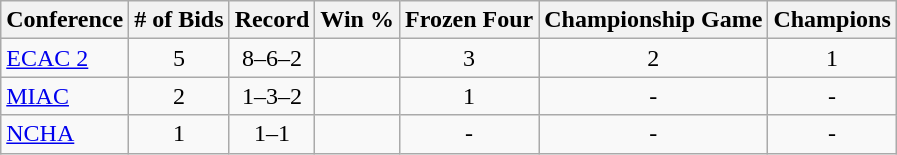<table class="wikitable sortable">
<tr>
<th>Conference</th>
<th># of Bids</th>
<th>Record</th>
<th>Win %</th>
<th>Frozen Four</th>
<th>Championship Game</th>
<th>Champions</th>
</tr>
<tr align="center">
<td align="left"><a href='#'>ECAC 2</a></td>
<td>5</td>
<td>8–6–2</td>
<td></td>
<td>3</td>
<td>2</td>
<td>1</td>
</tr>
<tr align="center">
<td align="left"><a href='#'>MIAC</a></td>
<td>2</td>
<td>1–3–2</td>
<td></td>
<td>1</td>
<td>-</td>
<td>-</td>
</tr>
<tr align="center">
<td align="left"><a href='#'>NCHA</a></td>
<td>1</td>
<td>1–1</td>
<td></td>
<td>-</td>
<td>-</td>
<td>-</td>
</tr>
</table>
